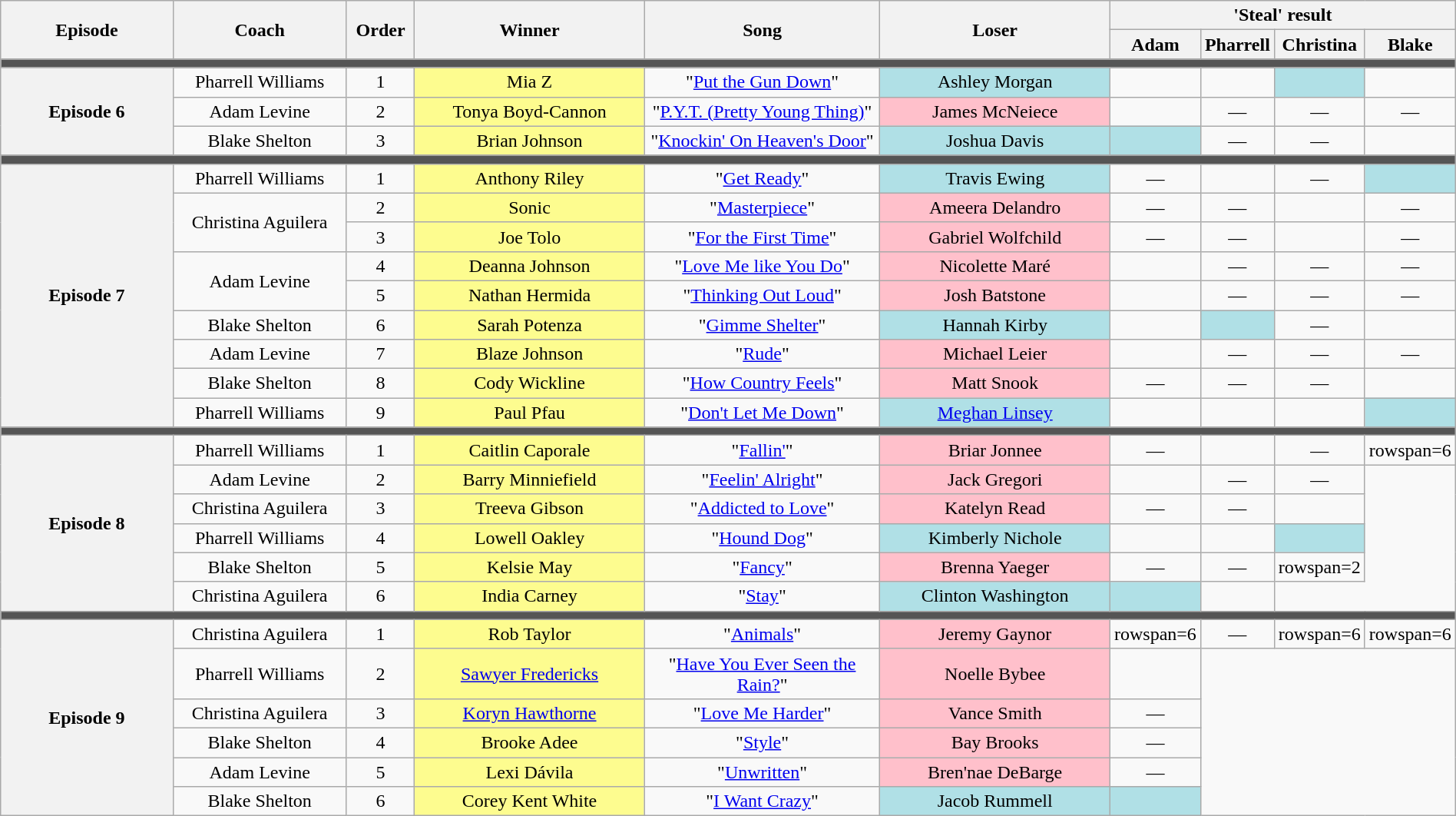<table class="wikitable" style="text-align: center; width:100%;">
<tr>
<th rowspan="2" style="width:15%;">Episode</th>
<th rowspan="2" style="width:15%;">Coach</th>
<th rowspan="2" style="width:05%;">Order</th>
<th rowspan="2" style="width:20%;">Winner</th>
<th rowspan="2" style="width:20%;">Song</th>
<th rowspan="2" style="width:20%;">Loser</th>
<th colspan="4" style="width:20%;">'Steal' result</th>
</tr>
<tr>
<th style="width:05%;">Adam</th>
<th style="width:05%;">Pharrell</th>
<th style="width:05%;">Christina</th>
<th style="width:05%;">Blake</th>
</tr>
<tr>
<td colspan="10" style="background:#555;"></td>
</tr>
<tr>
<th rowspan="3">Episode 6<br><small></small></th>
<td>Pharrell Williams</td>
<td>1</td>
<td style="background:#fdfc8f">Mia Z</td>
<td>"<a href='#'>Put the Gun Down</a>"</td>
<td style="background:#b0e0e6">Ashley Morgan</td>
<td><strong></strong></td>
<td></td>
<td style="background:#B0E0E6;"><strong></strong></td>
<td><strong></strong></td>
</tr>
<tr>
<td>Adam Levine</td>
<td>2</td>
<td style="background:#fdfc8f;">Tonya Boyd-Cannon</td>
<td>"<a href='#'>P.Y.T. (Pretty Young Thing)</a>"</td>
<td style="background:pink;">James McNeiece</td>
<td></td>
<td>—</td>
<td>—</td>
<td>—</td>
</tr>
<tr>
<td>Blake Shelton</td>
<td>3</td>
<td style="background:#fdfc8f;">Brian Johnson</td>
<td>"<a href='#'>Knockin' On Heaven's Door</a>"</td>
<td style="background:#b0e0e6;">Joshua Davis</td>
<td style="background:#B0E0E6"><strong></strong></td>
<td>—</td>
<td>—</td>
<td></td>
</tr>
<tr>
<td colspan="10" style="background:#555;"></td>
</tr>
<tr>
<th rowspan="9">Episode 7<br><small></small></th>
<td>Pharrell Williams</td>
<td>1</td>
<td style="background:#fdfc8f">Anthony Riley</td>
<td>"<a href='#'>Get Ready</a>"</td>
<td style="background:#b0e0e6;">Travis Ewing</td>
<td>—</td>
<td></td>
<td>—</td>
<td style="background:#B0E0E6;"><strong></strong></td>
</tr>
<tr>
<td rowspan="2">Christina Aguilera</td>
<td>2</td>
<td style="background:#fdfc8f;">Sonic</td>
<td>"<a href='#'>Masterpiece</a>"</td>
<td style="background:pink;">Ameera Delandro</td>
<td>—</td>
<td>—</td>
<td></td>
<td>—</td>
</tr>
<tr>
<td>3</td>
<td style="background:#fdfc8f;">Joe Tolo</td>
<td>"<a href='#'>For the First Time</a>"</td>
<td style="background:pink;">Gabriel Wolfchild</td>
<td>—</td>
<td>—</td>
<td></td>
<td>—</td>
</tr>
<tr>
<td rowspan="2">Adam Levine</td>
<td>4</td>
<td style="background:#fdfc8f;">Deanna Johnson</td>
<td>"<a href='#'>Love Me like You Do</a>"</td>
<td style="background:pink;">Nicolette Maré</td>
<td></td>
<td>—</td>
<td>—</td>
<td>—</td>
</tr>
<tr>
<td>5</td>
<td style="background:#fdfc8f;">Nathan Hermida</td>
<td>"<a href='#'>Thinking Out Loud</a>"</td>
<td style="background:pink;">Josh Batstone</td>
<td></td>
<td>—</td>
<td>—</td>
<td>—</td>
</tr>
<tr>
<td>Blake Shelton</td>
<td>6</td>
<td style="background:#fdfc8f;">Sarah Potenza</td>
<td>"<a href='#'>Gimme Shelter</a>"</td>
<td style="background:#B0E0E6;">Hannah Kirby</td>
<td><strong></strong></td>
<td style="background:#B0E0E6;"><strong></strong></td>
<td>—</td>
<td></td>
</tr>
<tr>
<td>Adam Levine</td>
<td>7</td>
<td style="background:#fdfc8f;">Blaze Johnson</td>
<td>"<a href='#'>Rude</a>"</td>
<td style="background:pink;">Michael Leier</td>
<td></td>
<td>—</td>
<td>—</td>
<td>—</td>
</tr>
<tr>
<td>Blake Shelton</td>
<td>8</td>
<td style="background:#fdfc8f;">Cody Wickline</td>
<td>"<a href='#'>How Country Feels</a>"</td>
<td style="background:pink;">Matt Snook</td>
<td>—</td>
<td>—</td>
<td>—</td>
<td></td>
</tr>
<tr>
<td>Pharrell Williams</td>
<td>9</td>
<td style="background:#fdfc8f">Paul Pfau</td>
<td>"<a href='#'>Don't Let Me Down</a>"</td>
<td style="background:#B0E0E6;"><a href='#'>Meghan Linsey</a></td>
<td><strong></strong></td>
<td></td>
<td><strong></strong></td>
<td style="background:#B0E0E6;"><strong></strong></td>
</tr>
<tr>
<td colspan="10" style="background:#555;"></td>
</tr>
<tr>
<th rowspan="6">Episode 8<br><small></small></th>
<td>Pharrell Williams</td>
<td>1</td>
<td style="background:#fdfc8f">Caitlin Caporale</td>
<td>"<a href='#'>Fallin'</a>"</td>
<td style="background:pink;">Briar Jonnee</td>
<td>—</td>
<td></td>
<td>—</td>
<td>rowspan=6 </td>
</tr>
<tr>
<td>Adam Levine</td>
<td>2</td>
<td style="background:#fdfc8f;">Barry Minniefield</td>
<td>"<a href='#'>Feelin' Alright</a>"</td>
<td style="background:pink;">Jack Gregori</td>
<td></td>
<td>—</td>
<td>—</td>
</tr>
<tr>
<td>Christina Aguilera</td>
<td>3</td>
<td style="background:#fdfc8f;">Treeva Gibson</td>
<td>"<a href='#'>Addicted to Love</a>"</td>
<td style="background:pink;">Katelyn Read</td>
<td>—</td>
<td>—</td>
<td></td>
</tr>
<tr>
<td>Pharrell Williams</td>
<td>4</td>
<td style="background:#fdfc8f">Lowell Oakley</td>
<td>"<a href='#'>Hound Dog</a>"</td>
<td style="background:#B0E0E6;">Kimberly Nichole</td>
<td><strong></strong></td>
<td></td>
<td style="background:#B0E0E6"><strong></strong></td>
</tr>
<tr>
<td>Blake Shelton</td>
<td>5</td>
<td style="background:#fdfc8f;">Kelsie May</td>
<td>"<a href='#'>Fancy</a>"</td>
<td style="background:pink;">Brenna Yaeger</td>
<td>—</td>
<td>—</td>
<td>rowspan=2 </td>
</tr>
<tr>
<td>Christina Aguilera</td>
<td>6</td>
<td style="background:#fdfc8f;">India Carney</td>
<td>"<a href='#'>Stay</a>"</td>
<td style="background:#B0E0E6;">Clinton Washington</td>
<td style="background:#B0E0E6;"><strong></strong></td>
<td><strong></strong></td>
</tr>
<tr>
<td colspan="10" style="background:#555;"></td>
</tr>
<tr>
<th rowspan="6">Episode 9<br><small></small></th>
<td>Christina Aguilera</td>
<td>1</td>
<td style="background:#fdfc8f;">Rob Taylor</td>
<td>"<a href='#'>Animals</a>"</td>
<td style="background:pink;">Jeremy Gaynor</td>
<td>rowspan=6 </td>
<td>—</td>
<td>rowspan=6 </td>
<td>rowspan=6 </td>
</tr>
<tr>
<td>Pharrell Williams</td>
<td>2</td>
<td style="background:#fdfc8f;"><a href='#'>Sawyer Fredericks</a></td>
<td>"<a href='#'>Have You Ever Seen the Rain?</a>"</td>
<td style="background:pink;">Noelle Bybee</td>
<td></td>
</tr>
<tr>
<td>Christina Aguilera</td>
<td>3</td>
<td style="background:#fdfc8f;"><a href='#'>Koryn Hawthorne</a></td>
<td>"<a href='#'>Love Me Harder</a>"</td>
<td style="background:pink;">Vance Smith</td>
<td>—</td>
</tr>
<tr>
<td>Blake Shelton</td>
<td>4</td>
<td style="background:#fdfc8f;">Brooke Adee</td>
<td>"<a href='#'>Style</a>"</td>
<td style="background:pink;">Bay Brooks</td>
<td>—</td>
</tr>
<tr>
<td>Adam Levine</td>
<td>5</td>
<td style="background:#fdfc8f;">Lexi Dávila</td>
<td>"<a href='#'>Unwritten</a>"</td>
<td style="background:pink;">Bren'nae DeBarge</td>
<td>—</td>
</tr>
<tr>
<td>Blake Shelton</td>
<td>6</td>
<td style="background:#fdfc8f;">Corey Kent White</td>
<td>"<a href='#'>I Want Crazy</a>"</td>
<td style="background:#B0E0E6;">Jacob Rummell</td>
<td style="background:#B0E0E6;"><strong></strong></td>
</tr>
</table>
